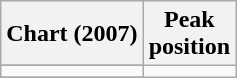<table class="wikitable sortable">
<tr>
<th align="left">Chart (2007)</th>
<th align="left">Peak<br>position</th>
</tr>
<tr>
</tr>
<tr>
</tr>
<tr>
</tr>
<tr>
</tr>
<tr>
</tr>
<tr>
</tr>
<tr>
</tr>
<tr>
</tr>
<tr>
</tr>
<tr>
</tr>
<tr>
</tr>
<tr>
</tr>
<tr>
</tr>
<tr>
</tr>
<tr>
<td></td>
</tr>
<tr>
</tr>
</table>
